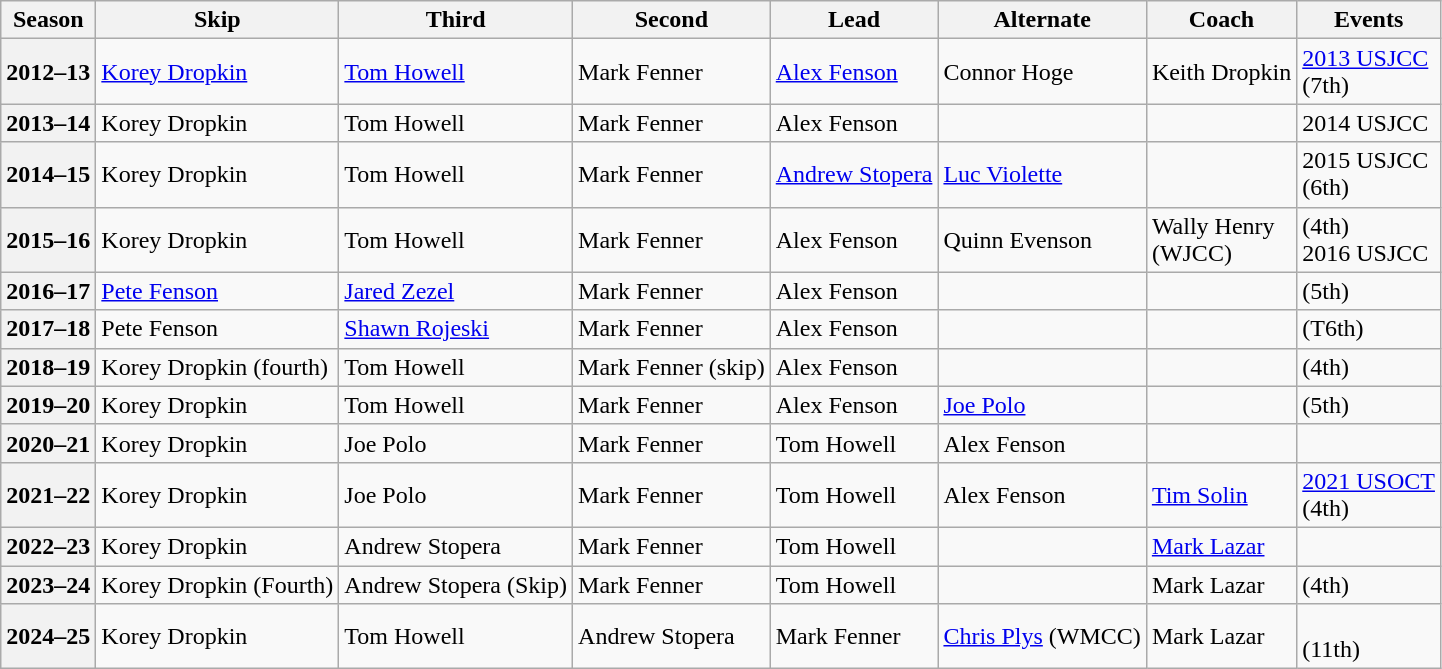<table class="wikitable">
<tr>
<th scope="col">Season</th>
<th scope="col">Skip</th>
<th scope="col">Third</th>
<th scope="col">Second</th>
<th scope="col">Lead</th>
<th scope="col">Alternate</th>
<th scope="col">Coach</th>
<th scope="col">Events</th>
</tr>
<tr>
<th scope="row">2012–13</th>
<td><a href='#'>Korey Dropkin</a></td>
<td><a href='#'>Tom Howell</a></td>
<td>Mark Fenner</td>
<td><a href='#'>Alex Fenson</a></td>
<td>Connor Hoge</td>
<td>Keith Dropkin</td>
<td><a href='#'>2013 USJCC</a> <br> (7th)</td>
</tr>
<tr>
<th scope="row">2013–14</th>
<td>Korey Dropkin</td>
<td>Tom Howell</td>
<td>Mark Fenner</td>
<td>Alex Fenson</td>
<td></td>
<td></td>
<td>2014 USJCC </td>
</tr>
<tr>
<th scope="row">2014–15</th>
<td>Korey Dropkin</td>
<td>Tom Howell</td>
<td>Mark Fenner</td>
<td><a href='#'>Andrew Stopera</a></td>
<td><a href='#'>Luc Violette</a></td>
<td></td>
<td>2015 USJCC <br> (6th)</td>
</tr>
<tr>
<th scope="row">2015–16</th>
<td>Korey Dropkin</td>
<td>Tom Howell</td>
<td>Mark Fenner</td>
<td>Alex Fenson</td>
<td>Quinn Evenson</td>
<td>Wally Henry<br>(WJCC)</td>
<td> (4th)<br>2016 USJCC <br> </td>
</tr>
<tr>
<th scope="row">2016–17</th>
<td><a href='#'>Pete Fenson</a></td>
<td><a href='#'>Jared Zezel</a></td>
<td>Mark Fenner</td>
<td>Alex Fenson</td>
<td></td>
<td></td>
<td> (5th)</td>
</tr>
<tr>
<th scope="row">2017–18</th>
<td>Pete Fenson</td>
<td><a href='#'>Shawn Rojeski</a></td>
<td>Mark Fenner</td>
<td>Alex Fenson</td>
<td></td>
<td></td>
<td> (T6th)</td>
</tr>
<tr>
<th scope="row">2018–19</th>
<td>Korey Dropkin (fourth)</td>
<td>Tom Howell</td>
<td>Mark Fenner (skip)</td>
<td>Alex Fenson</td>
<td></td>
<td></td>
<td> (4th)</td>
</tr>
<tr>
<th scope="row">2019–20</th>
<td>Korey Dropkin</td>
<td>Tom Howell</td>
<td>Mark Fenner</td>
<td>Alex Fenson</td>
<td><a href='#'>Joe Polo</a></td>
<td></td>
<td> (5th)</td>
</tr>
<tr>
<th scope="row">2020–21</th>
<td>Korey Dropkin</td>
<td>Joe Polo</td>
<td>Mark Fenner</td>
<td>Tom Howell</td>
<td>Alex Fenson</td>
<td></td>
<td> </td>
</tr>
<tr>
<th scope="row">2021–22</th>
<td>Korey Dropkin</td>
<td>Joe Polo</td>
<td>Mark Fenner</td>
<td>Tom Howell</td>
<td>Alex Fenson</td>
<td><a href='#'>Tim Solin</a></td>
<td><a href='#'>2021 USOCT</a>  <br>  (4th)</td>
</tr>
<tr>
<th scope="row">2022–23</th>
<td>Korey Dropkin</td>
<td>Andrew Stopera</td>
<td>Mark Fenner</td>
<td>Tom Howell</td>
<td></td>
<td><a href='#'>Mark Lazar</a></td>
<td>  <br>  </td>
</tr>
<tr>
<th scope="row">2023–24</th>
<td>Korey Dropkin (Fourth)</td>
<td>Andrew Stopera (Skip)</td>
<td>Mark Fenner</td>
<td>Tom Howell</td>
<td></td>
<td>Mark Lazar</td>
<td> (4th) <br>  </td>
</tr>
<tr>
<th scope="row">2024–25</th>
<td>Korey Dropkin</td>
<td>Tom Howell</td>
<td>Andrew Stopera</td>
<td>Mark Fenner</td>
<td><a href='#'>Chris Plys</a> (WMCC)</td>
<td>Mark Lazar</td>
<td>  <br>  (11th)</td>
</tr>
</table>
